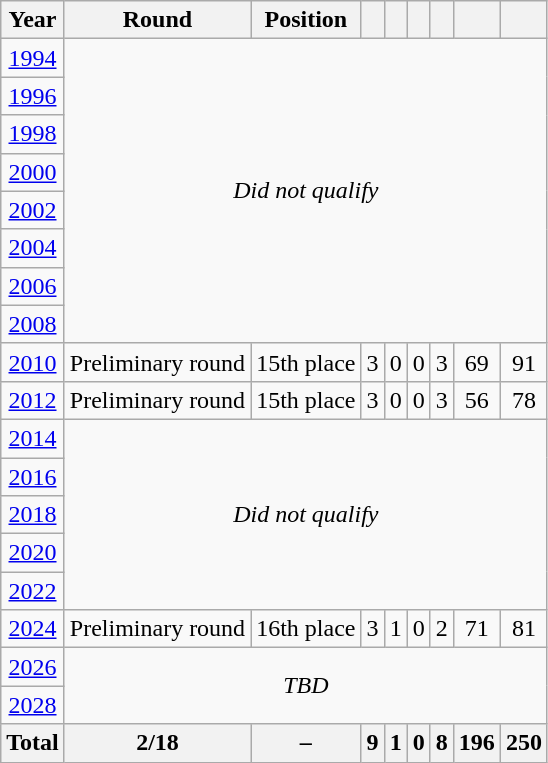<table class="wikitable" style="text-align: center;">
<tr>
<th>Year</th>
<th>Round</th>
<th>Position</th>
<th></th>
<th></th>
<th></th>
<th></th>
<th></th>
<th></th>
</tr>
<tr>
<td> <a href='#'>1994</a></td>
<td colspan=8 rowspan=8><em>Did not qualify</em></td>
</tr>
<tr>
<td> <a href='#'>1996</a></td>
</tr>
<tr>
<td> <a href='#'>1998</a></td>
</tr>
<tr>
<td> <a href='#'>2000</a></td>
</tr>
<tr>
<td> <a href='#'>2002</a></td>
</tr>
<tr>
<td> <a href='#'>2004</a></td>
</tr>
<tr>
<td> <a href='#'>2006</a></td>
</tr>
<tr>
<td> <a href='#'>2008</a></td>
</tr>
<tr>
<td> <a href='#'>2010</a></td>
<td>Preliminary round</td>
<td>15th place</td>
<td>3</td>
<td>0</td>
<td>0</td>
<td>3</td>
<td>69</td>
<td>91</td>
</tr>
<tr>
<td> <a href='#'>2012</a></td>
<td>Preliminary round</td>
<td>15th place</td>
<td>3</td>
<td>0</td>
<td>0</td>
<td>3</td>
<td>56</td>
<td>78</td>
</tr>
<tr>
<td> <a href='#'>2014</a></td>
<td colspan=8 rowspan=5><em>Did not qualify</em></td>
</tr>
<tr>
<td> <a href='#'>2016</a></td>
</tr>
<tr>
<td> <a href='#'>2018</a></td>
</tr>
<tr>
<td> <a href='#'>2020</a></td>
</tr>
<tr>
<td> <a href='#'>2022</a></td>
</tr>
<tr>
<td> <a href='#'>2024</a></td>
<td>Preliminary round</td>
<td>16th place</td>
<td>3</td>
<td>1</td>
<td>0</td>
<td>2</td>
<td>71</td>
<td>81</td>
</tr>
<tr>
<td> <a href='#'>2026</a></td>
<td colspan=8 rowspan=2><em>TBD</em></td>
</tr>
<tr>
<td> <a href='#'>2028</a></td>
</tr>
<tr>
<th>Total</th>
<th>2/18</th>
<th>–</th>
<th>9</th>
<th>1</th>
<th>0</th>
<th>8</th>
<th>196</th>
<th>250</th>
</tr>
</table>
